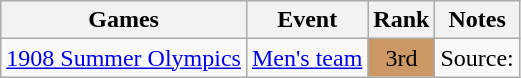<table class="wikitable" style=" text-align:center;">
<tr>
<th>Games</th>
<th>Event</th>
<th>Rank</th>
<th>Notes</th>
</tr>
<tr>
<td><a href='#'>1908 Summer Olympics</a></td>
<td><a href='#'>Men's team</a></td>
<td style=background-color:#cc9966>3rd</td>
<td>Source:</td>
</tr>
</table>
